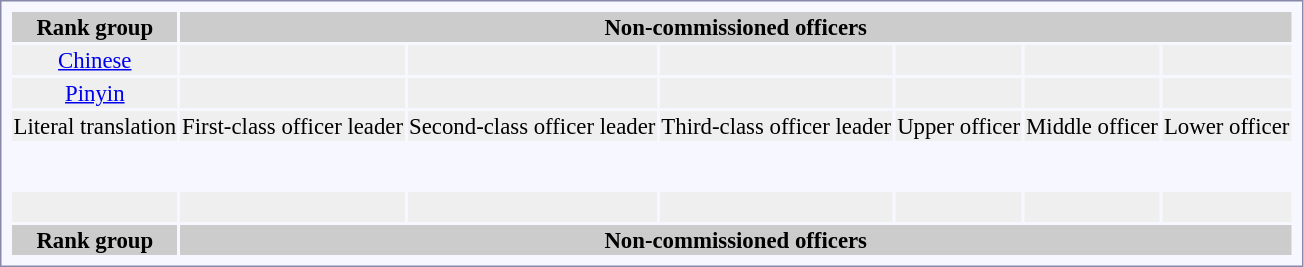<table style="border:1px solid #8888aa; background-color:#f7f8ff; padding:5px; font-size:95%; margin: 0px 12px 12px 0px; text-align:center; ">
<tr style="background-color:#CCCCCC;">
<th>Rank group</th>
<th colspan=6>Non-commissioned officers</th>
</tr>
<tr style="text-align:center; background:#efefef;">
<td><a href='#'>Chinese</a></td>
<td></td>
<td></td>
<td></td>
<td></td>
<td></td>
<td></td>
</tr>
<tr style="background:#efefef;">
<td><a href='#'>Pinyin</a></td>
<td></td>
<td></td>
<td></td>
<td></td>
<td></td>
<td></td>
</tr>
<tr style="background:#efefef;">
<td>Literal translation</td>
<td>First-class officer leader</td>
<td>Second-class officer leader</td>
<td>Third-class officer leader</td>
<td>Upper officer</td>
<td>Middle officer</td>
<td>Lower officer</td>
</tr>
<tr style="text-align:center;">
<td rowspan=2><strong></strong></td>
<td></td>
<td></td>
<td></td>
<td></td>
<td></td>
<td></td>
</tr>
<tr style="text-align:center;">
<td></td>
<td></td>
<td></td>
<td></td>
<td></td>
<td></td>
</tr>
<tr style="text-align:center;">
<td rowspan=2><strong></strong></td>
<td></td>
<td></td>
<td></td>
<td></td>
<td></td>
<td></td>
</tr>
<tr style="text-align:center;">
<td></td>
<td></td>
<td></td>
<td></td>
<td></td>
<td></td>
</tr>
<tr style="text-align:center;">
<td rowspan=2><strong></strong></td>
<td></td>
<td></td>
<td></td>
<td></td>
<td></td>
<td></td>
</tr>
<tr style="text-align:center;">
<td></td>
<td></td>
<td></td>
<td></td>
<td></td>
<td></td>
</tr>
<tr style="text-align:center;">
<td rowspan=2><strong></strong></td>
<td></td>
<td></td>
<td></td>
<td></td>
<td></td>
<td></td>
</tr>
<tr style="text-align:center;">
<td></td>
<td></td>
<td></td>
<td></td>
<td></td>
<td></td>
</tr>
<tr style="text-align:center; background:#efefef;">
<td></td>
<td><br></td>
<td><br></td>
<td><br></td>
<td><br></td>
<td><br></td>
<td><br></td>
</tr>
<tr style="background-color:#CCCCCC; text-align:center;">
<th>Rank group</th>
<th colspan=6>Non-commissioned officers</th>
</tr>
</table>
